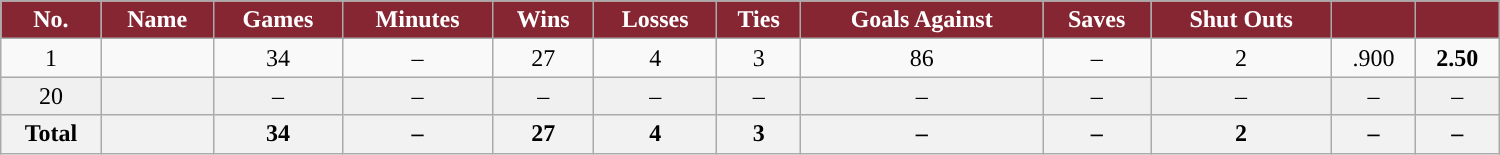<table class="wikitable sortable" width ="1000">
<tr align="center">
<th style="color:white; background:#862633; ">No.</th>
<th style="color:white; background:#862633; ">Name</th>
<th style="color:white; background:#862633; ">Games</th>
<th style="color:white; background:#862633; ">Minutes</th>
<th style="color:white; background:#862633; ">Wins</th>
<th style="color:white; background:#862633; ">Losses</th>
<th style="color:white; background:#862633; ">Ties</th>
<th style="color:white; background:#862633; ">Goals Against</th>
<th style="color:white; background:#862633; ">Saves</th>
<th style="color:white; background:#862633; ">Shut Outs</th>
<th style="color:white; background:#862633; "><a href='#'></a></th>
<th style="color:white; background:#862633; "><a href='#'></a></th>
</tr>
<tr align="center">
<td>1</td>
<td></td>
<td>34</td>
<td>–</td>
<td>27</td>
<td>4</td>
<td>3</td>
<td>86</td>
<td>–</td>
<td>2</td>
<td>.900</td>
<td><strong>2.50</strong></td>
</tr>
<tr align="center" bgcolor="#f0f0f0">
<td>20</td>
<td></td>
<td>–</td>
<td>–</td>
<td>–</td>
<td>–</td>
<td>–</td>
<td>–</td>
<td>–</td>
<td>–</td>
<td>–</td>
<td>–</td>
</tr>
<tr>
<th>Total</th>
<th></th>
<th>34</th>
<th>–</th>
<th>27</th>
<th>4</th>
<th>3</th>
<th>–</th>
<th>–</th>
<th>2</th>
<th>–</th>
<th>–</th>
</tr>
</table>
